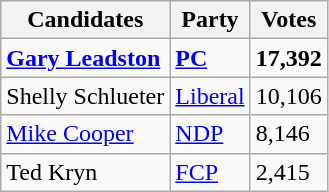<table class="wikitable">
<tr>
<th>Candidates</th>
<th>Party</th>
<th>Votes</th>
</tr>
<tr>
<td><strong><a href='#'>Gary Leadston</a></strong></td>
<td><a href='#'><strong>PC</strong></a></td>
<td><strong>17,392</strong></td>
</tr>
<tr>
<td>Shelly Schlueter</td>
<td><a href='#'>Liberal</a></td>
<td>10,106</td>
</tr>
<tr>
<td><a href='#'>Mike Cooper</a></td>
<td><a href='#'>NDP</a></td>
<td>8,146</td>
</tr>
<tr>
<td>Ted Kryn</td>
<td><a href='#'>FCP</a></td>
<td>2,415</td>
</tr>
</table>
